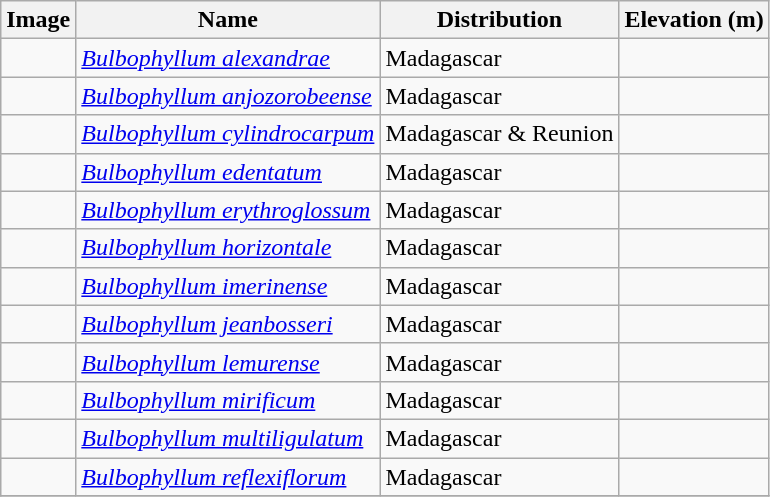<table class="wikitable collapsible">
<tr>
<th>Image</th>
<th>Name</th>
<th>Distribution</th>
<th>Elevation (m)</th>
</tr>
<tr>
<td></td>
<td><em><a href='#'>Bulbophyllum alexandrae</a></em> </td>
<td>Madagascar</td>
<td></td>
</tr>
<tr>
<td></td>
<td><em><a href='#'>Bulbophyllum anjozorobeense</a></em> </td>
<td>Madagascar</td>
<td></td>
</tr>
<tr>
<td></td>
<td><em><a href='#'>Bulbophyllum cylindrocarpum</a></em> </td>
<td>Madagascar & Reunion</td>
<td></td>
</tr>
<tr>
<td></td>
<td><em><a href='#'>Bulbophyllum edentatum</a></em> </td>
<td>Madagascar</td>
<td></td>
</tr>
<tr>
<td></td>
<td><em><a href='#'>Bulbophyllum erythroglossum</a></em> </td>
<td>Madagascar</td>
<td></td>
</tr>
<tr>
<td></td>
<td><em><a href='#'>Bulbophyllum horizontale</a></em> </td>
<td>Madagascar</td>
<td></td>
</tr>
<tr>
<td></td>
<td><em><a href='#'>Bulbophyllum imerinense</a></em> </td>
<td>Madagascar</td>
<td></td>
</tr>
<tr>
<td></td>
<td><em><a href='#'>Bulbophyllum jeanbosseri</a></em> </td>
<td>Madagascar</td>
<td></td>
</tr>
<tr>
<td></td>
<td><em><a href='#'>Bulbophyllum lemurense</a></em> </td>
<td>Madagascar</td>
<td></td>
</tr>
<tr>
<td></td>
<td><em><a href='#'>Bulbophyllum mirificum</a></em> </td>
<td>Madagascar</td>
<td></td>
</tr>
<tr>
<td></td>
<td><em><a href='#'>Bulbophyllum multiligulatum</a></em> </td>
<td>Madagascar</td>
<td></td>
</tr>
<tr>
<td></td>
<td><em><a href='#'>Bulbophyllum reflexiflorum</a></em> </td>
<td>Madagascar</td>
<td></td>
</tr>
<tr>
</tr>
</table>
